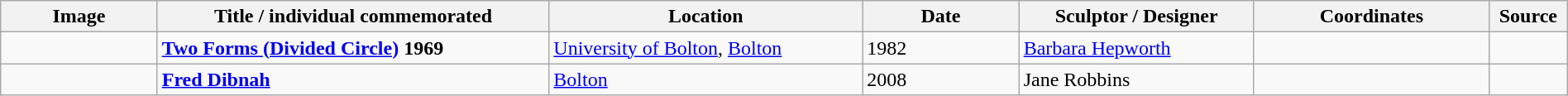<table class="wikitable sortable" style="width:100%;">
<tr>
<th class="unsortable" style="min-width:100px; width:10%;">Image</th>
<th style="width:25%;">Title / individual commemorated</th>
<th style="width:20%;">Location</th>
<th style="width:10%;">Date</th>
<th style="width:15%;">Sculptor / Designer</th>
<th style="width:15%;" class="unsortable">Coordinates</th>
<th style="width:5%;" class="unsortable">Source</th>
</tr>
<tr>
<td></td>
<td><strong><a href='#'>Two Forms (Divided Circle)</a> 1969</strong></td>
<td><a href='#'>University of Bolton</a>, <a href='#'>Bolton</a></td>
<td>1982</td>
<td><a href='#'>Barbara Hepworth</a></td>
<td></td>
<td></td>
</tr>
<tr>
<td></td>
<td><strong><a href='#'>Fred Dibnah</a></strong></td>
<td><a href='#'>Bolton</a></td>
<td>2008</td>
<td>Jane Robbins</td>
<td></td>
<td></td>
</tr>
</table>
